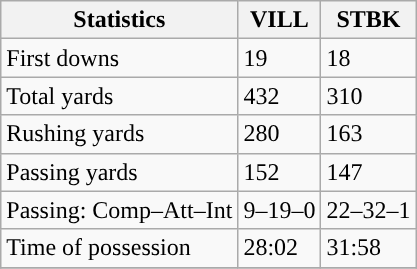<table class="wikitable" style="float: left;">
<tr>
<th>Statistics</th>
<th>VILL</th>
<th>STBK</th>
</tr>
<tr>
<td>First downs</td>
<td>19</td>
<td>18</td>
</tr>
<tr>
<td>Total yards</td>
<td>432</td>
<td>310</td>
</tr>
<tr>
<td>Rushing yards</td>
<td>280</td>
<td>163</td>
</tr>
<tr>
<td>Passing yards</td>
<td>152</td>
<td>147</td>
</tr>
<tr>
<td>Passing: Comp–Att–Int</td>
<td>9–19–0</td>
<td>22–32–1</td>
</tr>
<tr>
<td>Time of possession</td>
<td>28:02</td>
<td>31:58</td>
</tr>
<tr>
</tr>
</table>
